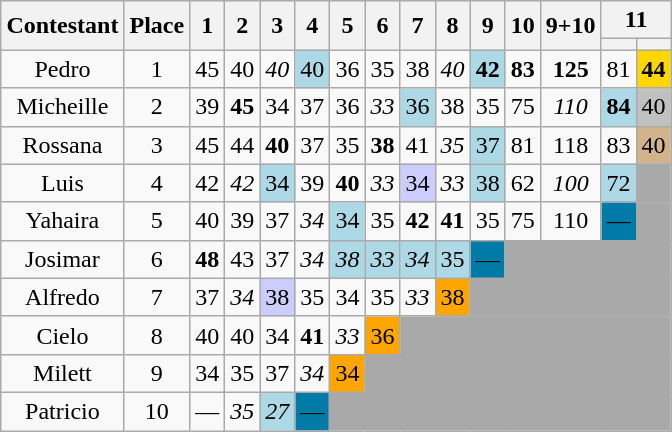<table class="wikitable sortable" style="margin:auto; text-align:center; white-space:nowrap">
<tr>
<th rowspan=2>Contestant</th>
<th rowspan=2>Place</th>
<th rowspan=2>1</th>
<th rowspan=2>2</th>
<th rowspan=2>3</th>
<th rowspan=2>4</th>
<th rowspan=2>5</th>
<th rowspan=2>6</th>
<th rowspan=2>7</th>
<th rowspan=2>8</th>
<th rowspan=2>9</th>
<th rowspan=2>10</th>
<th rowspan=2>9+10</th>
<th colspan=2>11</th>
</tr>
<tr>
<th></th>
<th></th>
</tr>
<tr>
<td>Pedro</td>
<td>1</td>
<td>45</td>
<td>40</td>
<td><span><em>40</em></span></td>
<td bgcolor=lightblue>40</td>
<td>36</td>
<td>35</td>
<td>38</td>
<td><span><em>40</em></span></td>
<td bgcolor=lightblue><span><strong>42</strong></span></td>
<td><span><strong>83</strong></span></td>
<td><span><strong>125</strong></span></td>
<td>81</td>
<td bgcolor=gold><span><strong>44</strong></span></td>
</tr>
<tr>
<td>Micheille</td>
<td>2</td>
<td>39</td>
<td><span><strong>45</strong></span></td>
<td>34</td>
<td>37</td>
<td>36</td>
<td><span><em>33</em></span></td>
<td bgcolor=lightblue>36</td>
<td>38</td>
<td>35</td>
<td>75</td>
<td><span><em>110</em></span></td>
<td bgcolor=lightblue><span><strong>84</strong></span></td>
<td bgcolor=silver>40</td>
</tr>
<tr>
<td>Rossana</td>
<td>3</td>
<td>45</td>
<td>44</td>
<td><span><strong>40</strong></span></td>
<td>37</td>
<td>35</td>
<td><span><strong>38</strong></span></td>
<td>41</td>
<td><span><em>35</em></span></td>
<td bgcolor=lightblue>37</td>
<td>81</td>
<td>118</td>
<td>83</td>
<td bgcolor=tan>40</td>
</tr>
<tr>
<td>Luis</td>
<td>4</td>
<td>42</td>
<td><span><em>42</em></span></td>
<td bgcolor=lightblue>34</td>
<td>39</td>
<td><span><strong>40</strong></span></td>
<td><span><em>33</em></span></td>
<td bgcolor=#CCCCFF>34</td>
<td><span><em>33</em></span></td>
<td bgcolor=lightblue>38</td>
<td>62</td>
<td><span><em>100</em></span></td>
<td bgcolor=lightblue>72</td>
<td style="background:darkgrey" colspan="1"></td>
</tr>
<tr>
<td>Yahaira</td>
<td>5</td>
<td>40</td>
<td>39</td>
<td>37</td>
<td><span><em>34</em></span></td>
<td bgcolor=lightblue>34</td>
<td>35</td>
<td><span><strong>42</strong></span></td>
<td><span><strong>41</strong></span></td>
<td>35</td>
<td>75</td>
<td>110</td>
<td bgcolor=#007BA7>—</td>
<td style="background:darkgrey" colspan="1"></td>
</tr>
<tr>
<td>Josimar</td>
<td>6</td>
<td><span><strong>48</strong></span></td>
<td>43</td>
<td>37</td>
<td><span><em>34</em></span></td>
<td bgcolor=lightblue><span><em>38</em></span></td>
<td bgcolor=lightblue><span><em>33</em></span></td>
<td bgcolor=lightblue><span><em>34</em></span></td>
<td bgcolor=lightblue>35</td>
<td bgcolor=#007BA7>—</td>
<td style="background:darkgrey" colspan="4"></td>
</tr>
<tr>
<td>Alfredo</td>
<td>7</td>
<td>37</td>
<td><span><em>34</em></span></td>
<td bgcolor=#CCCCFF>38</td>
<td>35</td>
<td>34</td>
<td>35</td>
<td><span><em>33</em></span></td>
<td bgcolor=orange>38</td>
<td style="background:darkgrey" colspan="5"></td>
</tr>
<tr>
<td>Cielo</td>
<td>8</td>
<td>40</td>
<td>40</td>
<td>34</td>
<td><span><strong>41</strong></span></td>
<td><span><em>33</em></span></td>
<td bgcolor=orange>36</td>
<td style="background:darkgrey" colspan="7"></td>
</tr>
<tr>
<td>Milett</td>
<td>9</td>
<td>34</td>
<td>35</td>
<td>37</td>
<td><span><em>34</em></span></td>
<td bgcolor=orange>34</td>
<td style="background:darkgrey" colspan="8"></td>
</tr>
<tr>
<td>Patricio</td>
<td>10</td>
<td>—</td>
<td><span><em>35</em></span></td>
<td bgcolor=lightblue><span><em>27</em></span></td>
<td bgcolor=#007BA7>—</td>
<td style="background:darkgrey" colspan="9"></td>
</tr>
</table>
